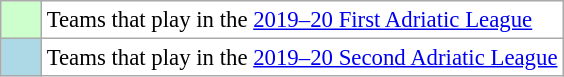<table class="wikitable" style="font-size: 95%;text-align:center;">
<tr>
<td style="background: #ccffcc;" width="20"></td>
<td bgcolor="#ffffff" align="left">Teams that play in the <a href='#'>2019–20 First Adriatic League</a></td>
</tr>
<tr>
<td style="background: lightblue;" width="20"></td>
<td bgcolor="#ffffff" align="left">Teams that play in the <a href='#'>2019–20 Second Adriatic League</a></td>
</tr>
</table>
